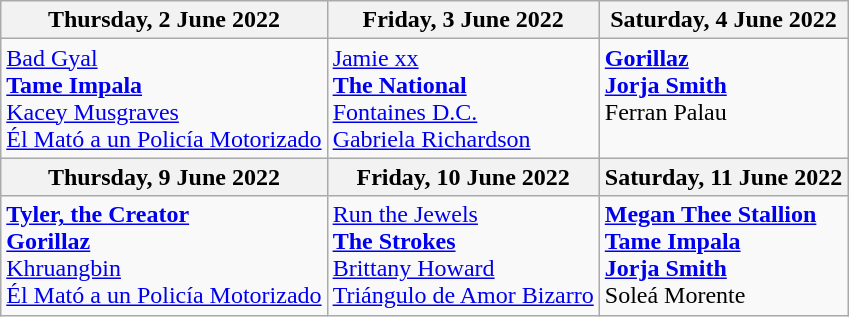<table class="wikitable">
<tr>
<th>Thursday, 2 June 2022</th>
<th>Friday, 3 June 2022</th>
<th>Saturday, 4 June 2022</th>
</tr>
<tr valign="top">
<td><a href='#'>Bad Gyal</a><br><strong><a href='#'>Tame Impala</a></strong><br><a href='#'>Kacey Musgraves</a><br><a href='#'>Él Mató a un Policía Motorizado</a></td>
<td><a href='#'>Jamie xx</a><br><strong><a href='#'>The National</a></strong><br><a href='#'>Fontaines D.C.</a><br><a href='#'>Gabriela Richardson</a></td>
<td><strong><a href='#'>Gorillaz</a></strong><br><strong><a href='#'>Jorja Smith</a></strong><br>Ferran Palau</td>
</tr>
<tr>
<th>Thursday, 9 June 2022</th>
<th>Friday, 10 June 2022</th>
<th>Saturday, 11 June 2022</th>
</tr>
<tr valign="top">
<td><strong><a href='#'>Tyler, the Creator</a></strong><br><strong><a href='#'>Gorillaz</a></strong><br><a href='#'>Khruangbin</a><br><a href='#'>Él Mató a un Policía Motorizado</a></td>
<td><a href='#'>Run the Jewels</a><br><strong><a href='#'>The Strokes</a></strong><br><a href='#'>Brittany Howard</a><br><a href='#'>Triángulo de Amor Bizarro</a></td>
<td><strong><a href='#'>Megan Thee Stallion</a></strong><br><strong><a href='#'>Tame Impala</a></strong><br><strong><a href='#'>Jorja Smith</a></strong><br>Soleá Morente</td>
</tr>
</table>
